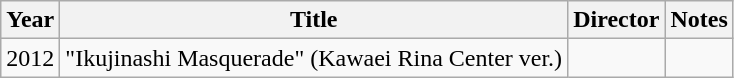<table class="wikitable" style="text-align:left">
<tr>
<th>Year</th>
<th>Title</th>
<th>Director</th>
<th>Notes</th>
</tr>
<tr>
<td>2012</td>
<td>"Ikujinashi Masquerade" (Kawaei Rina Center ver.)</td>
<td></td>
<td></td>
</tr>
</table>
